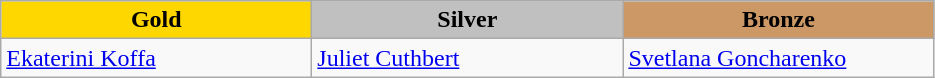<table class="wikitable" style="text-align:left">
<tr align="center">
<td width=200 bgcolor=gold><strong>Gold</strong></td>
<td width=200 bgcolor=silver><strong>Silver</strong></td>
<td width=200 bgcolor=CC9966><strong>Bronze</strong></td>
</tr>
<tr>
<td><a href='#'>Ekaterini Koffa</a><br><em></em></td>
<td><a href='#'>Juliet Cuthbert</a><br><em></em></td>
<td><a href='#'>Svetlana Goncharenko</a><br><em></em></td>
</tr>
</table>
